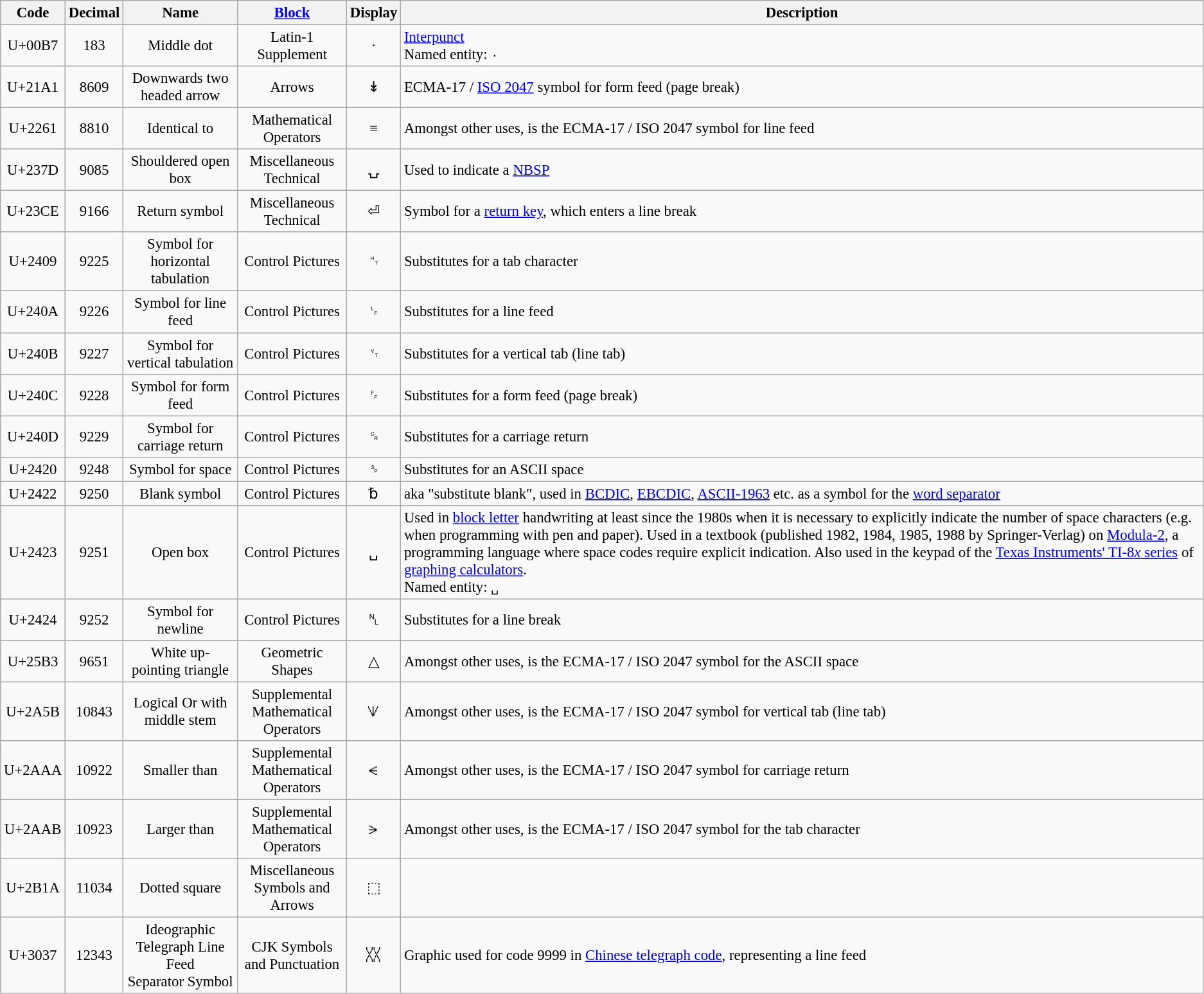<table class="wikitable nowrap" style="font-size:95%;text-align:center;">
<tr style="vertical-align:bottom;">
<th>Code</th>
<th title="decimal">Decimal</th>
<th>Name</th>
<th><a href='#'>Block</a></th>
<th>Display</th>
<th>Description</th>
</tr>
<tr id="U+00B7">
<td>U+00B7</td>
<td>183</td>
<td>Middle dot</td>
<td>Latin-1 Supplement</td>
<td class="Unicode" style="text-align:center;"><span> · </span></td>
<td style="text-align:left;white-space:normal;"><a href='#'>Interpunct</a><br>Named entity: <code>&middot;</code></td>
</tr>
<tr>
<td>U+21A1</td>
<td>8609</td>
<td>Downwards two headed arrow</td>
<td>Arrows</td>
<td class="Unicode" style="text-align:center;"><span> ↡ </span></td>
<td style="text-align:left;white-space:normal;">ECMA-17 / <a href='#'>ISO 2047</a> symbol for form feed (page break)</td>
</tr>
<tr>
<td>U+2261</td>
<td>8810</td>
<td>Identical to</td>
<td>Mathematical <br>Operators</td>
<td class="Unicode" style="text-align:center;"><span> ≡ </span></td>
<td style="text-align:left;white-space:normal;">Amongst other uses, is the ECMA-17 / ISO 2047 symbol for line feed</td>
</tr>
<tr>
<td>U+237D</td>
<td>9085</td>
<td>Shouldered open box</td>
<td>Miscellaneous Technical</td>
<td class="Unicode" style="text-align:center;"><span> ⍽ </span></td>
<td style="text-align:left;white-space:normal;">Used to indicate a <a href='#'>NBSP</a></td>
</tr>
<tr>
<td>U+23CE</td>
<td>9166</td>
<td>Return symbol</td>
<td>Miscellaneous Technical</td>
<td class="Unicode" style="text-align:center;"><span> ⏎ </span></td>
<td style="text-align:left;white-space:normal;">Symbol for a <a href='#'>return key</a>, which enters a line break</td>
</tr>
<tr>
<td>U+2409</td>
<td>9225</td>
<td>Symbol for horizontal tabulation</td>
<td>Control Pictures</td>
<td class="Unicode" style="text-align:center;"><span> ␉ </span></td>
<td style="text-align:left;white-space:normal;">Substitutes for a tab character</td>
</tr>
<tr>
<td>U+240A</td>
<td>9226</td>
<td>Symbol for line feed</td>
<td>Control Pictures</td>
<td class="Unicode" style="text-align:center;"><span> ␊ </span></td>
<td style="text-align:left;white-space:normal;">Substitutes for a line feed</td>
</tr>
<tr>
<td>U+240B</td>
<td>9227</td>
<td>Symbol for vertical tabulation</td>
<td>Control Pictures</td>
<td class="Unicode" style="text-align:center;"><span> ␋ </span></td>
<td style="text-align:left;white-space:normal;">Substitutes for a vertical tab (line tab)</td>
</tr>
<tr>
<td>U+240C</td>
<td>9228</td>
<td>Symbol for form feed</td>
<td>Control Pictures</td>
<td class="Unicode" style="text-align:center;"><span> ␌ </span></td>
<td style="text-align:left;white-space:normal;">Substitutes for a form feed (page break)</td>
</tr>
<tr>
<td>U+240D</td>
<td>9229</td>
<td>Symbol for carriage return</td>
<td>Control Pictures</td>
<td class="Unicode" style="text-align:center;"><span> ␍ </span></td>
<td style="text-align:left;white-space:normal;">Substitutes for a carriage return</td>
</tr>
<tr id="U+2420">
<td>U+2420</td>
<td>9248</td>
<td>Symbol for space</td>
<td>Control Pictures</td>
<td class="Unicode" style="text-align:center;"><span> ␠ </span></td>
<td style="text-align:left;white-space:normal;">Substitutes for an ASCII space</td>
</tr>
<tr id="U+2422">
<td>U+2422</td>
<td>9250</td>
<td>Blank symbol</td>
<td>Control Pictures</td>
<td class="Unicode" style="text-align:center;"><span> ␢ </span></td>
<td style="text-align:left;white-space:normal;">aka "substitute blank", used in <a href='#'>BCDIC</a>, <a href='#'>EBCDIC</a>, <a href='#'>ASCII-1963</a> etc. as a symbol for the <a href='#'>word separator</a></td>
</tr>
<tr id="U+2423">
<td>U+2423</td>
<td>9251</td>
<td>Open box</td>
<td>Control Pictures</td>
<td class="Unicode" style="text-align:center;"><span> ␣ </span></td>
<td style="text-align:left;white-space:normal;">Used in <a href='#'>block letter</a> handwriting at least since the 1980s when it is necessary to explicitly indicate the number of space characters (e.g. when programming with pen and paper). Used in a textbook (published 1982, 1984, 1985, 1988 by Springer-Verlag) on <a href='#'>Modula-2</a>, a programming language where space codes require explicit indication. Also used in the keypad of the <a href='#'>Texas Instruments' TI-8<em>x</em> series</a> of <a href='#'>graphing calculators</a>.<br>Named entity: <code>&blank;</code></td>
</tr>
<tr>
<td>U+2424</td>
<td>9252</td>
<td>Symbol for newline</td>
<td>Control Pictures</td>
<td class="Unicode" style="text-align:center;"><span> ␤ </span></td>
<td style="text-align:left;white-space:normal;">Substitutes for a line break</td>
</tr>
<tr>
<td>U+25B3</td>
<td>9651</td>
<td>White up-pointing triangle</td>
<td>Geometric Shapes</td>
<td class="Unicode" style="text-align:center;"><span> △ </span></td>
<td style="text-align:left;white-space:normal;">Amongst other uses, is the ECMA-17 / ISO 2047 symbol for the ASCII space</td>
</tr>
<tr>
<td>U+2A5B</td>
<td>10843</td>
<td>Logical Or with middle stem</td>
<td>Supplemental <br>Mathematical <br>Operators</td>
<td class="Unicode" style="text-align:center;"><span> ⩛ </span></td>
<td style="text-align:left;white-space:normal;">Amongst other uses, is the ECMA-17 / ISO 2047 symbol for vertical tab (line tab)</td>
</tr>
<tr>
<td>U+2AAA</td>
<td>10922</td>
<td>Smaller than</td>
<td>Supplemental <br>Mathematical <br>Operators</td>
<td class="Unicode" style="text-align:center;"><span> ⪪ </span></td>
<td style="text-align:left;white-space:normal;">Amongst other uses, is the ECMA-17 / ISO 2047 symbol for carriage return</td>
</tr>
<tr>
<td>U+2AAB</td>
<td>10923</td>
<td>Larger than</td>
<td>Supplemental <br>Mathematical <br>Operators</td>
<td class="Unicode" style="text-align:center;"><span> ⪫ </span></td>
<td style="text-align:left;white-space:normal;">Amongst other uses, is the ECMA-17 / ISO 2047 symbol for the tab character</td>
</tr>
<tr>
<td>U+2B1A</td>
<td>11034</td>
<td>Dotted square</td>
<td>Miscellaneous <br>Symbols and Arrows</td>
<td class="Unicode" style="text-align:center;"><span> ⬚ </span></td>
<td style="text-align:left;white-space:normal;"></td>
</tr>
<tr>
<td>U+3037</td>
<td>12343</td>
<td>Ideographic Telegraph Line Feed <br>Separator Symbol</td>
<td>CJK Symbols <br>and Punctuation</td>
<td class="Unicode" style="text-align:center;"><span> 〷 </span></td>
<td style="text-align:left;white-space:normal;">Graphic used for code 9999 in <a href='#'>Chinese telegraph code</a>, representing a line feed</td>
</tr>
</table>
